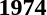<table>
<tr>
<td><strong>1974</strong><br></td>
</tr>
</table>
